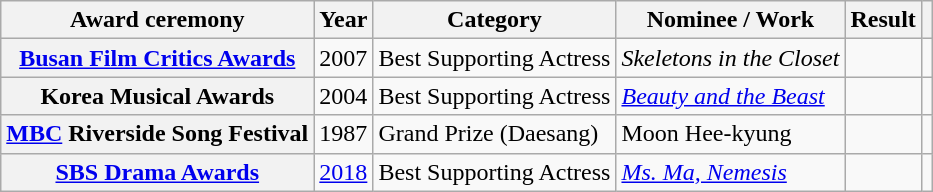<table class="wikitable plainrowheaders sortable">
<tr>
<th scope="col">Award ceremony</th>
<th scope="col">Year</th>
<th scope="col">Category </th>
<th scope="col">Nominee / Work</th>
<th scope="col">Result</th>
<th scope="col" class="unsortable"></th>
</tr>
<tr>
<th scope="row"><a href='#'>Busan Film Critics Awards</a></th>
<td style="text-align:center">2007</td>
<td>Best Supporting Actress</td>
<td><em>Skeletons in the Closet</em></td>
<td></td>
<td style="text-align:center"></td>
</tr>
<tr>
<th scope="row">Korea Musical Awards</th>
<td style="text-align:center">2004</td>
<td>Best Supporting Actress</td>
<td><em><a href='#'>Beauty and the Beast</a></em></td>
<td></td>
<td style="text-align:center"></td>
</tr>
<tr>
<th scope="row"><a href='#'>MBC</a> Riverside  Song Festival</th>
<td style="text-align:center">1987</td>
<td>Grand Prize (Daesang)</td>
<td>Moon Hee-kyung</td>
<td></td>
<td style="text-align:center"></td>
</tr>
<tr>
<th scope="row"><a href='#'>SBS Drama Awards</a></th>
<td style="text-align:center"><a href='#'>2018</a></td>
<td>Best Supporting Actress</td>
<td><em><a href='#'>Ms. Ma, Nemesis</a></em></td>
<td></td>
<td style="text-align:center"></td>
</tr>
</table>
